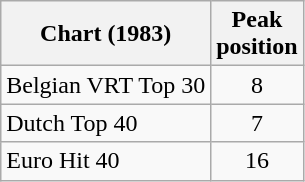<table class="wikitable sortable">
<tr>
<th>Chart (1983)</th>
<th>Peak<br>position</th>
</tr>
<tr>
<td>Belgian VRT Top 30</td>
<td align="center">8</td>
</tr>
<tr>
<td>Dutch Top 40</td>
<td align="center">7</td>
</tr>
<tr>
<td>Euro Hit 40</td>
<td align="center">16</td>
</tr>
</table>
